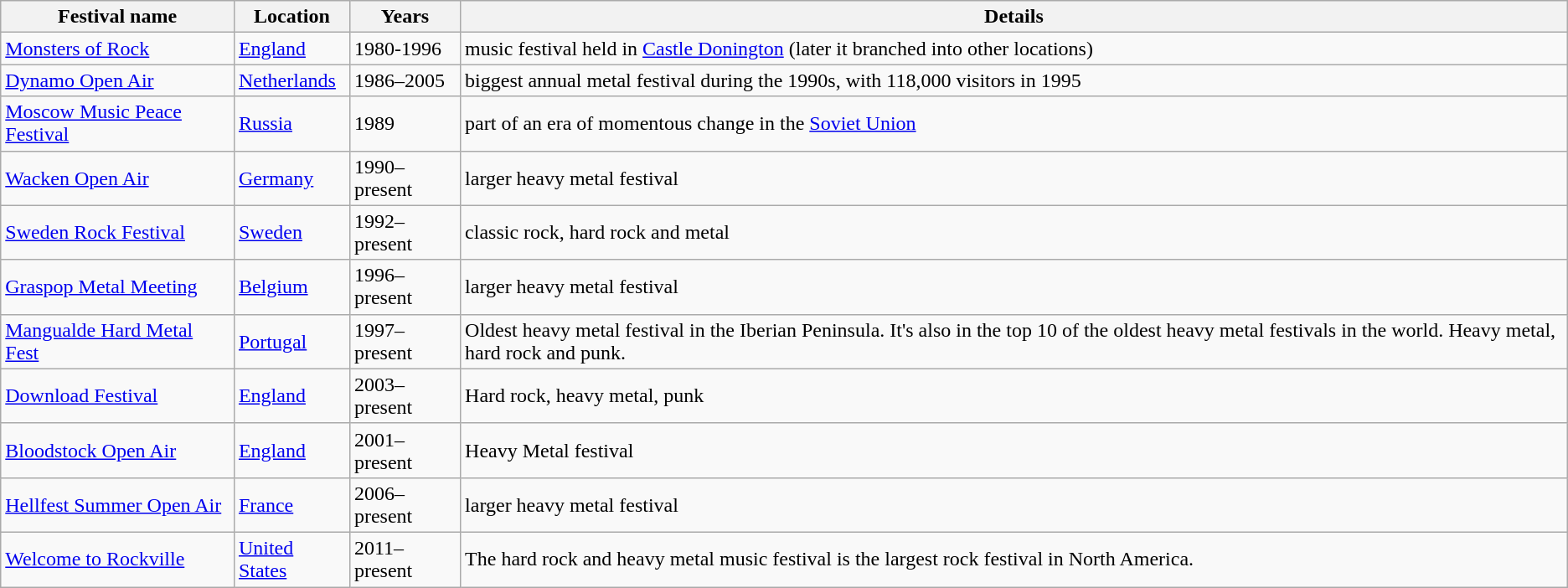<table class="wikitable sortable ">
<tr>
<th>Festival name</th>
<th>Location</th>
<th>Years</th>
<th>Details</th>
</tr>
<tr>
<td><a href='#'>Monsters of Rock</a></td>
<td> <a href='#'>England</a></td>
<td>1980-1996</td>
<td>music festival held in <a href='#'>Castle Donington</a> (later it branched into other locations)</td>
</tr>
<tr>
<td><a href='#'>Dynamo Open Air</a></td>
<td> <a href='#'>Netherlands</a></td>
<td>1986–2005</td>
<td>biggest annual metal festival during the 1990s, with 118,000 visitors in 1995</td>
</tr>
<tr>
<td><a href='#'>Moscow Music Peace Festival</a></td>
<td> <a href='#'>Russia</a></td>
<td>1989</td>
<td>part of an era of momentous change in the <a href='#'>Soviet Union</a></td>
</tr>
<tr>
<td><a href='#'>Wacken Open Air</a></td>
<td> <a href='#'>Germany</a></td>
<td>1990–present</td>
<td>larger heavy metal festival</td>
</tr>
<tr>
<td><a href='#'>Sweden Rock Festival</a></td>
<td> <a href='#'>Sweden</a></td>
<td>1992–present</td>
<td>classic rock, hard rock and metal</td>
</tr>
<tr>
<td><a href='#'>Graspop Metal Meeting</a></td>
<td> <a href='#'>Belgium</a></td>
<td>1996–present</td>
<td>larger heavy metal festival</td>
</tr>
<tr>
<td><a href='#'>Mangualde Hard Metal Fest</a></td>
<td> <a href='#'>Portugal</a></td>
<td>1997–present</td>
<td>Oldest heavy metal festival in the Iberian Peninsula. It's also in the top 10 of the oldest heavy metal festivals in the world. Heavy metal, hard rock and punk.</td>
</tr>
<tr>
<td><a href='#'>Download Festival</a></td>
<td> <a href='#'>England</a></td>
<td>2003–present</td>
<td>Hard rock, heavy metal, punk</td>
</tr>
<tr>
<td><a href='#'>Bloodstock Open Air</a></td>
<td> <a href='#'>England</a></td>
<td>2001–present</td>
<td>Heavy Metal festival</td>
</tr>
<tr>
<td><a href='#'>Hellfest Summer Open Air</a></td>
<td> <a href='#'>France</a></td>
<td>2006–present</td>
<td>larger heavy metal festival</td>
</tr>
<tr>
<td><a href='#'>Welcome to Rockville</a></td>
<td> <a href='#'>United States</a></td>
<td>2011–present</td>
<td>The hard rock and heavy metal music festival is the largest rock festival in North America.</td>
</tr>
</table>
